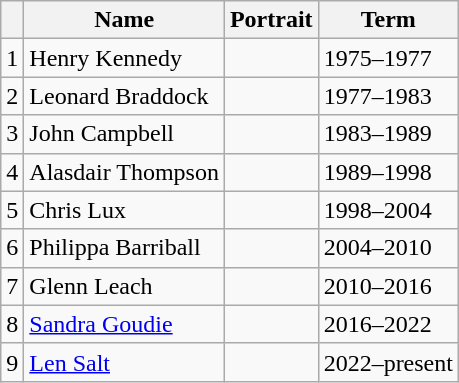<table class="wikitable">
<tr>
<th></th>
<th>Name</th>
<th>Portrait</th>
<th>Term</th>
</tr>
<tr>
<td>1</td>
<td>Henry Kennedy</td>
<td></td>
<td>1975–1977</td>
</tr>
<tr>
<td>2</td>
<td>Leonard Braddock</td>
<td></td>
<td>1977–1983</td>
</tr>
<tr>
<td>3</td>
<td>John Campbell</td>
<td></td>
<td>1983–1989</td>
</tr>
<tr>
<td>4</td>
<td>Alasdair Thompson</td>
<td></td>
<td>1989–1998</td>
</tr>
<tr>
<td>5</td>
<td>Chris Lux</td>
<td></td>
<td>1998–2004</td>
</tr>
<tr>
<td>6</td>
<td>Philippa Barriball</td>
<td></td>
<td>2004–2010</td>
</tr>
<tr>
<td>7</td>
<td>Glenn Leach</td>
<td></td>
<td>2010–2016</td>
</tr>
<tr>
<td>8</td>
<td><a href='#'>Sandra Goudie</a></td>
<td></td>
<td>2016–2022</td>
</tr>
<tr>
<td>9</td>
<td><a href='#'>Len Salt</a></td>
<td></td>
<td>2022–present</td>
</tr>
</table>
